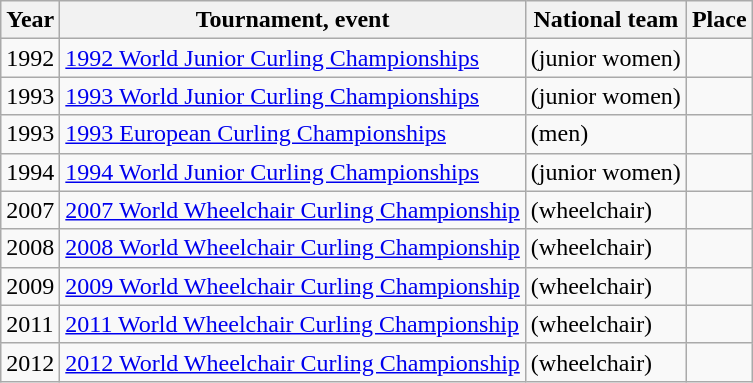<table class="wikitable">
<tr>
<th scope="col">Year</th>
<th scope="col">Tournament, event</th>
<th scope="col">National team</th>
<th scope="col">Place</th>
</tr>
<tr>
<td>1992</td>
<td><a href='#'>1992 World Junior Curling Championships</a></td>
<td> (junior women)</td>
<td></td>
</tr>
<tr>
<td>1993</td>
<td><a href='#'>1993 World Junior Curling Championships</a></td>
<td> (junior women)</td>
<td></td>
</tr>
<tr>
<td>1993</td>
<td><a href='#'>1993 European Curling Championships</a></td>
<td> (men)</td>
<td></td>
</tr>
<tr>
<td>1994</td>
<td><a href='#'>1994 World Junior Curling Championships</a></td>
<td> (junior women)</td>
<td></td>
</tr>
<tr>
<td>2007</td>
<td><a href='#'>2007 World Wheelchair Curling Championship</a></td>
<td> (wheelchair)</td>
<td></td>
</tr>
<tr>
<td>2008</td>
<td><a href='#'>2008 World Wheelchair Curling Championship</a></td>
<td> (wheelchair)</td>
<td></td>
</tr>
<tr>
<td>2009</td>
<td><a href='#'>2009 World Wheelchair Curling Championship</a></td>
<td> (wheelchair)</td>
<td></td>
</tr>
<tr>
<td>2011</td>
<td><a href='#'>2011 World Wheelchair Curling Championship</a></td>
<td> (wheelchair)</td>
<td></td>
</tr>
<tr>
<td>2012</td>
<td><a href='#'>2012 World Wheelchair Curling Championship</a></td>
<td> (wheelchair)</td>
<td></td>
</tr>
</table>
